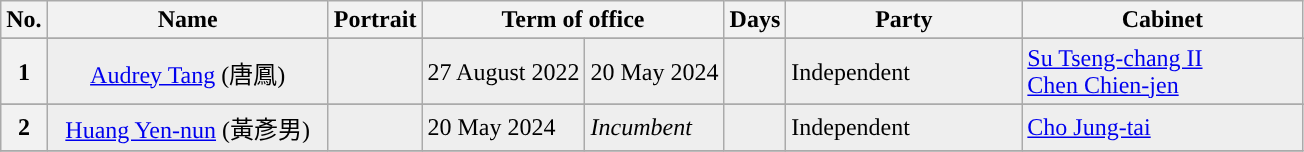<table class="wikitable">
<tr ->
<th>No.</th>
<th width="180">Name</th>
<th>Portrait</th>
<th colspan=2 width="180">Term of office</th>
<th>Days</th>
<th width="150">Party</th>
<th width="180">Cabinet</th>
</tr>
<tr ->
</tr>
<tr - bgcolor=#EEEEEE>
<th style="background:">1</th>
<td align=center><a href='#'>Audrey Tang</a> (唐鳳)</td>
<td></td>
<td>27 August 2022</td>
<td>20 May 2024</td>
<td></td>
<td>Independent</td>
<td><a href='#'>Su Tseng-chang II</a><br><a href='#'>Chen Chien-jen</a></td>
</tr>
<tr ->
</tr>
<tr ->
</tr>
<tr - bgcolor=#EEEEEE>
<th style="background:">2</th>
<td align=center><a href='#'>Huang Yen-nun</a> (黃彥男)</td>
<td></td>
<td>20 May 2024</td>
<td><em>Incumbent</em></td>
<td></td>
<td>Independent</td>
<td><a href='#'>Cho Jung-tai</a></td>
</tr>
<tr ->
</tr>
</table>
